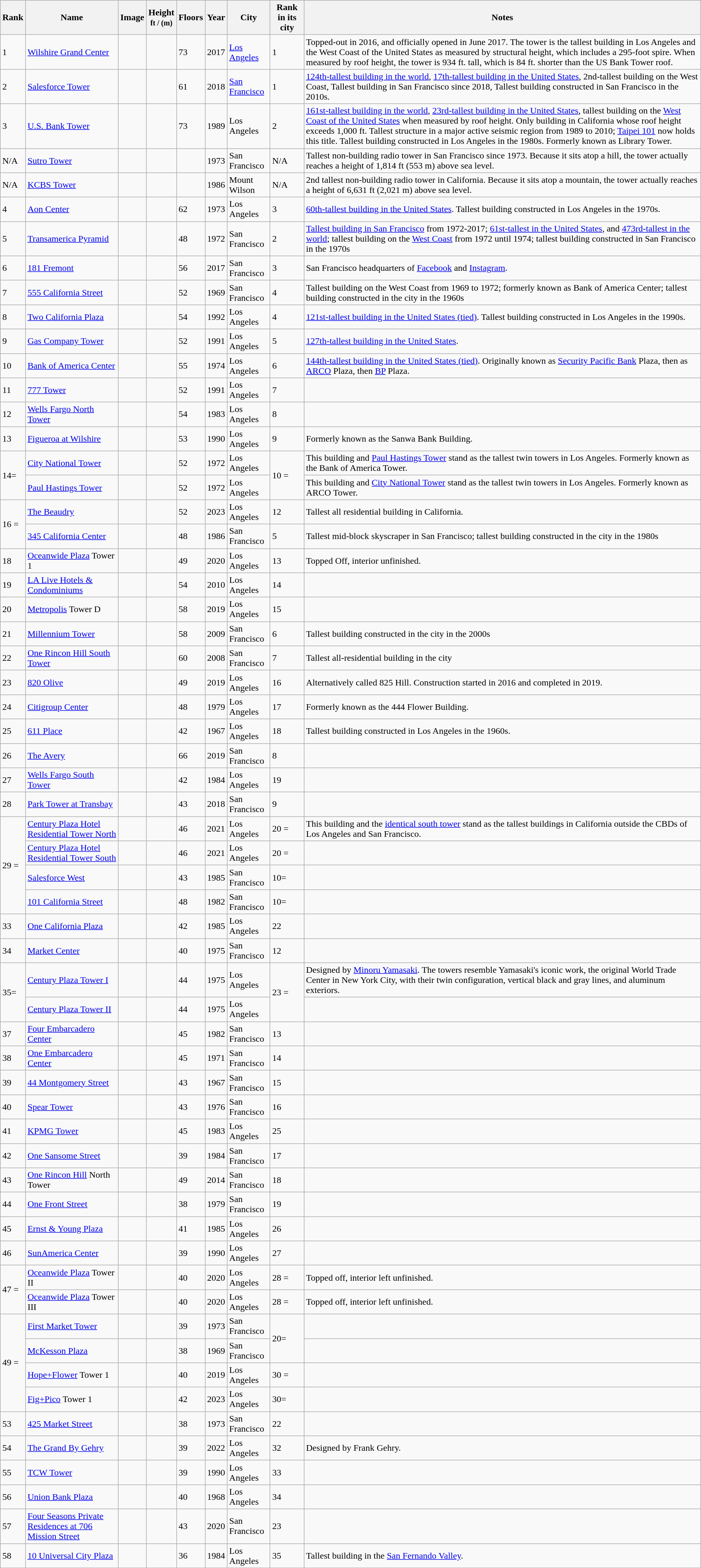<table class="wikitable sortable">
<tr>
<th>Rank</th>
<th>Name</th>
<th>Image</th>
<th>Height<br><small>ft / (m)</small></th>
<th>Floors</th>
<th>Year</th>
<th>City</th>
<th>Rank in its city</th>
<th class="unsortable">Notes</th>
</tr>
<tr>
<td>1</td>
<td><a href='#'>Wilshire Grand Center</a></td>
<td></td>
<td></td>
<td>73</td>
<td>2017</td>
<td><a href='#'>Los Angeles</a></td>
<td>1</td>
<td>Topped-out in 2016, and officially opened in June 2017. The tower is the tallest building in Los Angeles and the West Coast of the United States as measured by structural height, which includes a 295-foot spire. When measured by roof height, the tower is 934 ft. tall, which is 84 ft. shorter than the US Bank Tower roof.</td>
</tr>
<tr>
<td>2</td>
<td><a href='#'>Salesforce Tower</a></td>
<td></td>
<td></td>
<td>61</td>
<td>2018</td>
<td><a href='#'>San Francisco</a></td>
<td>1</td>
<td><a href='#'>124th-tallest building in the world</a>, <a href='#'>17th-tallest building in the United States</a>, 2nd-tallest building on the West Coast, Tallest building in San Francisco since 2018, Tallest building constructed in San Francisco in the 2010s.</td>
</tr>
<tr>
<td>3</td>
<td><a href='#'>U.S. Bank Tower</a></td>
<td></td>
<td></td>
<td>73</td>
<td>1989</td>
<td>Los Angeles</td>
<td>2</td>
<td><a href='#'>161st-tallest building in the world</a>, <a href='#'>23rd-tallest building in the United States</a>, tallest building on the <a href='#'>West Coast of the United States</a> when measured by roof height. Only building in California whose roof height exceeds 1,000 ft. Tallest structure in a major active seismic region from 1989 to 2010; <a href='#'>Taipei 101</a> now holds this title. Tallest building constructed in Los Angeles in the 1980s. Formerly known as Library Tower.</td>
</tr>
<tr>
<td>N/A</td>
<td><a href='#'>Sutro Tower</a></td>
<td></td>
<td></td>
<td></td>
<td>1973</td>
<td>San Francisco</td>
<td>N/A</td>
<td>Tallest non-building radio tower in San Francisco since 1973. Because it sits atop a hill, the tower actually reaches a height of 1,814 ft (553 m) above sea level.</td>
</tr>
<tr>
<td>N/A</td>
<td><a href='#'>KCBS Tower</a></td>
<td></td>
<td></td>
<td></td>
<td>1986</td>
<td>Mount Wilson</td>
<td>N/A</td>
<td>2nd tallest non-building radio tower in California. Because it sits atop a mountain, the tower actually reaches a height of 6,631 ft (2,021 m) above sea level.</td>
</tr>
<tr>
<td>4</td>
<td><a href='#'>Aon Center</a></td>
<td></td>
<td></td>
<td>62</td>
<td>1973</td>
<td>Los Angeles</td>
<td>3</td>
<td><a href='#'>60th-tallest building in the United States</a>. Tallest building constructed in Los Angeles in the 1970s.</td>
</tr>
<tr>
<td>5</td>
<td><a href='#'>Transamerica Pyramid</a></td>
<td></td>
<td></td>
<td>48</td>
<td>1972</td>
<td>San Francisco</td>
<td>2</td>
<td><a href='#'>Tallest building in San Francisco</a> from 1972-2017; <a href='#'>61st-tallest in the United States</a>, and <a href='#'>473rd-tallest in the world</a>; tallest building on the <a href='#'>West Coast</a> from 1972 until 1974; tallest building constructed in San Francisco in the 1970s</td>
</tr>
<tr>
<td>6</td>
<td><a href='#'>181 Fremont</a></td>
<td></td>
<td></td>
<td>56</td>
<td>2017</td>
<td>San Francisco</td>
<td>3</td>
<td>San Francisco headquarters of <a href='#'>Facebook</a> and <a href='#'>Instagram</a>.</td>
</tr>
<tr>
<td>7</td>
<td><a href='#'>555 California Street</a></td>
<td></td>
<td></td>
<td>52</td>
<td>1969</td>
<td>San Francisco</td>
<td>4</td>
<td>Tallest building on the West Coast from 1969 to 1972; formerly known as Bank of America Center; tallest building constructed in the city in the 1960s</td>
</tr>
<tr>
<td>8</td>
<td><a href='#'>Two California Plaza</a></td>
<td></td>
<td></td>
<td>54</td>
<td>1992</td>
<td>Los Angeles</td>
<td>4</td>
<td><a href='#'>121st-tallest building in the United States (tied)</a>. Tallest building constructed in Los Angeles in the 1990s.</td>
</tr>
<tr>
<td>9</td>
<td><a href='#'>Gas Company Tower</a></td>
<td></td>
<td></td>
<td>52</td>
<td>1991</td>
<td>Los Angeles</td>
<td>5</td>
<td><a href='#'>127th-tallest building in the United States</a>.</td>
</tr>
<tr>
<td>10</td>
<td><a href='#'>Bank of America Center</a></td>
<td></td>
<td></td>
<td>55</td>
<td>1974</td>
<td>Los Angeles</td>
<td>6</td>
<td><a href='#'>144th-tallest building in the United States (tied)</a>.  Originally known as <a href='#'>Security Pacific Bank</a> Plaza, then as <a href='#'>ARCO</a> Plaza, then <a href='#'>BP</a> Plaza.</td>
</tr>
<tr>
<td>11</td>
<td><a href='#'>777 Tower</a></td>
<td></td>
<td></td>
<td>52</td>
<td>1991</td>
<td>Los Angeles</td>
<td>7</td>
<td></td>
</tr>
<tr>
<td>12</td>
<td><a href='#'>Wells Fargo North Tower</a></td>
<td></td>
<td></td>
<td>54</td>
<td>1983</td>
<td>Los Angeles</td>
<td>8</td>
<td></td>
</tr>
<tr>
<td>13</td>
<td><a href='#'>Figueroa at Wilshire</a></td>
<td></td>
<td></td>
<td>53</td>
<td>1990</td>
<td>Los Angeles</td>
<td>9</td>
<td>Formerly known as the Sanwa Bank Building.</td>
</tr>
<tr>
<td rowspan=2>14=</td>
<td><a href='#'>City National Tower</a></td>
<td></td>
<td></td>
<td>52</td>
<td>1972</td>
<td>Los Angeles</td>
<td rowspan=2>10 =</td>
<td>This building and <a href='#'>Paul Hastings Tower</a> stand as the tallest twin towers in Los Angeles. Formerly known as the Bank of America Tower.</td>
</tr>
<tr>
<td><a href='#'>Paul Hastings Tower</a></td>
<td></td>
<td></td>
<td>52</td>
<td>1972</td>
<td>Los Angeles</td>
<td>This building and <a href='#'>City National Tower</a> stand as the tallest twin towers in Los Angeles. Formerly known as ARCO Tower.</td>
</tr>
<tr>
<td rowspan=2>16 =</td>
<td><a href='#'>The Beaudry</a></td>
<td></td>
<td></td>
<td>52</td>
<td>2023</td>
<td>Los Angeles</td>
<td>12</td>
<td>Tallest all residential building in California.</td>
</tr>
<tr>
<td><a href='#'>345 California Center</a></td>
<td></td>
<td></td>
<td>48</td>
<td>1986</td>
<td>San Francisco</td>
<td>5</td>
<td>Tallest mid-block skyscraper in San Francisco; tallest building constructed in the city in the 1980s</td>
</tr>
<tr>
<td>18</td>
<td><a href='#'>Oceanwide Plaza</a> Tower 1</td>
<td></td>
<td></td>
<td>49</td>
<td>2020</td>
<td>Los Angeles</td>
<td>13</td>
<td>Topped Off, interior unfinished.</td>
</tr>
<tr>
<td>19</td>
<td><a href='#'>LA Live Hotels & Condominiums</a></td>
<td></td>
<td></td>
<td>54</td>
<td>2010</td>
<td>Los Angeles</td>
<td>14</td>
<td></td>
</tr>
<tr>
<td>20</td>
<td><a href='#'>Metropolis</a> Tower D</td>
<td></td>
<td></td>
<td>58</td>
<td>2019</td>
<td>Los Angeles</td>
<td>15</td>
<td></td>
</tr>
<tr>
<td>21</td>
<td><a href='#'>Millennium Tower</a></td>
<td></td>
<td></td>
<td>58</td>
<td>2009</td>
<td>San Francisco</td>
<td>6</td>
<td>Tallest building constructed in the city in the 2000s</td>
</tr>
<tr>
<td>22</td>
<td><a href='#'>One Rincon Hill South Tower</a></td>
<td></td>
<td></td>
<td>60</td>
<td>2008</td>
<td>San Francisco</td>
<td>7</td>
<td>Tallest all-residential building in the city</td>
</tr>
<tr>
<td>23</td>
<td><a href='#'>820 Olive</a></td>
<td></td>
<td></td>
<td>49</td>
<td>2019</td>
<td>Los Angeles</td>
<td>16</td>
<td>Alternatively called 825 Hill. Construction started in 2016 and completed in 2019.</td>
</tr>
<tr>
<td>24</td>
<td><a href='#'>Citigroup Center</a></td>
<td></td>
<td></td>
<td>48</td>
<td>1979</td>
<td>Los Angeles</td>
<td>17</td>
<td>Formerly known as the 444 Flower Building.</td>
</tr>
<tr>
<td>25</td>
<td><a href='#'>611 Place</a></td>
<td></td>
<td></td>
<td>42</td>
<td>1967</td>
<td>Los Angeles</td>
<td>18</td>
<td>Tallest building constructed in Los Angeles in the 1960s.</td>
</tr>
<tr>
<td>26</td>
<td><a href='#'>The Avery</a></td>
<td></td>
<td></td>
<td>66</td>
<td>2019</td>
<td>San Francisco</td>
<td>8</td>
<td></td>
</tr>
<tr>
<td>27</td>
<td><a href='#'>Wells Fargo South Tower</a></td>
<td></td>
<td></td>
<td>42</td>
<td>1984</td>
<td>Los Angeles</td>
<td>19</td>
<td></td>
</tr>
<tr>
<td>28</td>
<td><a href='#'>Park Tower at Transbay</a></td>
<td></td>
<td></td>
<td>43</td>
<td>2018</td>
<td>San Francisco</td>
<td>9</td>
<td></td>
</tr>
<tr>
<td rowspan="4">29 =</td>
<td><a href='#'>Century Plaza Hotel Residential Tower North</a></td>
<td></td>
<td></td>
<td>46</td>
<td>2021</td>
<td>Los Angeles</td>
<td>20 =</td>
<td>This building and the <a href='#'>identical south tower</a> stand as the tallest buildings in California outside the CBDs of Los Angeles and San Francisco.</td>
</tr>
<tr>
<td><a href='#'>Century Plaza Hotel Residential Tower South</a></td>
<td></td>
<td></td>
<td>46</td>
<td>2021</td>
<td>Los Angeles</td>
<td>20 =</td>
<td></td>
</tr>
<tr>
<td><a href='#'>Salesforce West</a></td>
<td></td>
<td></td>
<td>43</td>
<td>1985</td>
<td>San Francisco</td>
<td>10=</td>
<td></td>
</tr>
<tr>
<td><a href='#'>101 California Street</a></td>
<td></td>
<td></td>
<td>48</td>
<td>1982</td>
<td>San Francisco</td>
<td>10=</td>
<td></td>
</tr>
<tr>
<td>33</td>
<td><a href='#'>One California Plaza</a></td>
<td></td>
<td></td>
<td>42</td>
<td>1985</td>
<td>Los Angeles</td>
<td>22</td>
<td></td>
</tr>
<tr>
<td>34</td>
<td><a href='#'>Market Center</a></td>
<td></td>
<td></td>
<td>40</td>
<td>1975</td>
<td>San Francisco</td>
<td>12</td>
<td></td>
</tr>
<tr>
<td rowspan=2>35=</td>
<td><a href='#'>Century Plaza Tower I</a></td>
<td></td>
<td></td>
<td>44</td>
<td>1975</td>
<td>Los Angeles</td>
<td rowspan=2>23 =</td>
<td>Designed by <a href='#'>Minoru Yamasaki</a>. The towers resemble Yamasaki's iconic work, the original World Trade Center in New York City, with their twin configuration, vertical black and gray lines, and aluminum exteriors.</td>
</tr>
<tr>
<td><a href='#'>Century Plaza Tower II</a></td>
<td></td>
<td></td>
<td>44</td>
<td>1975</td>
<td>Los Angeles</td>
<td></td>
</tr>
<tr>
<td>37</td>
<td><a href='#'>Four Embarcadero Center</a></td>
<td></td>
<td></td>
<td>45</td>
<td>1982</td>
<td>San Francisco</td>
<td>13</td>
<td></td>
</tr>
<tr>
<td>38</td>
<td><a href='#'>One Embarcadero Center</a></td>
<td></td>
<td></td>
<td>45</td>
<td>1971</td>
<td>San Francisco</td>
<td>14</td>
<td></td>
</tr>
<tr>
<td>39</td>
<td><a href='#'>44 Montgomery Street</a></td>
<td></td>
<td></td>
<td>43</td>
<td>1967</td>
<td>San Francisco</td>
<td>15</td>
<td></td>
</tr>
<tr>
<td>40</td>
<td><a href='#'>Spear Tower</a></td>
<td></td>
<td></td>
<td>43</td>
<td>1976</td>
<td>San Francisco</td>
<td>16</td>
<td></td>
</tr>
<tr>
<td>41</td>
<td><a href='#'>KPMG Tower</a></td>
<td></td>
<td></td>
<td>45</td>
<td>1983</td>
<td>Los Angeles</td>
<td>25</td>
<td></td>
</tr>
<tr>
<td>42</td>
<td><a href='#'>One Sansome Street</a></td>
<td></td>
<td></td>
<td>39</td>
<td>1984</td>
<td>San Francisco</td>
<td>17</td>
<td></td>
</tr>
<tr>
<td>43</td>
<td><a href='#'>One Rincon Hill</a> North Tower</td>
<td></td>
<td></td>
<td>49</td>
<td>2014</td>
<td>San Francisco</td>
<td>18</td>
<td></td>
</tr>
<tr>
<td>44</td>
<td><a href='#'>One Front Street</a></td>
<td></td>
<td></td>
<td>38</td>
<td>1979</td>
<td>San Francisco</td>
<td>19</td>
<td></td>
</tr>
<tr>
<td>45</td>
<td><a href='#'>Ernst & Young Plaza</a></td>
<td></td>
<td></td>
<td>41</td>
<td>1985</td>
<td>Los Angeles</td>
<td>26</td>
<td></td>
</tr>
<tr>
<td>46</td>
<td><a href='#'>SunAmerica Center</a></td>
<td></td>
<td></td>
<td>39</td>
<td>1990</td>
<td>Los Angeles</td>
<td>27</td>
<td></td>
</tr>
<tr>
<td rowspan=2>47 =</td>
<td><a href='#'>Oceanwide Plaza</a> Tower II</td>
<td></td>
<td></td>
<td>40</td>
<td>2020</td>
<td>Los Angeles</td>
<td>28 =</td>
<td>Topped off, interior left unfinished.</td>
</tr>
<tr>
<td><a href='#'>Oceanwide Plaza</a> Tower III</td>
<td></td>
<td></td>
<td>40</td>
<td>2020</td>
<td>Los Angeles</td>
<td>28 =</td>
<td>Topped off, interior left unfinished.</td>
</tr>
<tr>
<td rowspan=4>49 =</td>
<td><a href='#'>First Market Tower</a></td>
<td></td>
<td></td>
<td>39</td>
<td>1973</td>
<td>San Francisco</td>
<td rowspan=2>20=</td>
<td></td>
</tr>
<tr>
<td><a href='#'>McKesson Plaza</a></td>
<td></td>
<td></td>
<td>38</td>
<td>1969</td>
<td>San Francisco</td>
<td></td>
</tr>
<tr>
<td><a href='#'>Hope+Flower</a> Tower 1</td>
<td></td>
<td></td>
<td>40</td>
<td>2019</td>
<td>Los Angeles</td>
<td>30 =</td>
<td></td>
</tr>
<tr>
<td><a href='#'>Fig+Pico</a> Tower 1</td>
<td></td>
<td></td>
<td>42</td>
<td>2023</td>
<td>Los Angeles</td>
<td>30=</td>
<td></td>
</tr>
<tr>
<td>53</td>
<td><a href='#'>425 Market Street</a></td>
<td></td>
<td></td>
<td>38</td>
<td>1973</td>
<td>San Francisco</td>
<td>22</td>
<td></td>
</tr>
<tr>
<td>54</td>
<td><a href='#'>The Grand By Gehry</a></td>
<td></td>
<td></td>
<td>39</td>
<td>2022</td>
<td>Los Angeles</td>
<td>32</td>
<td>Designed by Frank Gehry.</td>
</tr>
<tr>
<td>55</td>
<td><a href='#'>TCW Tower</a></td>
<td></td>
<td></td>
<td>39</td>
<td>1990</td>
<td>Los Angeles</td>
<td>33</td>
<td></td>
</tr>
<tr>
<td>56</td>
<td><a href='#'>Union Bank Plaza</a></td>
<td></td>
<td></td>
<td>40</td>
<td>1968</td>
<td>Los Angeles</td>
<td>34</td>
<td></td>
</tr>
<tr>
<td>57</td>
<td><a href='#'>Four Seasons Private Residences at 706 Mission Street</a></td>
<td></td>
<td></td>
<td>43</td>
<td>2020</td>
<td>San Francisco</td>
<td>23</td>
<td></td>
</tr>
<tr>
<td>58</td>
<td><a href='#'>10 Universal City Plaza</a></td>
<td></td>
<td></td>
<td>36</td>
<td>1984</td>
<td>Los Angeles</td>
<td>35</td>
<td>Tallest building in the <a href='#'>San Fernando Valley</a>.</td>
</tr>
</table>
